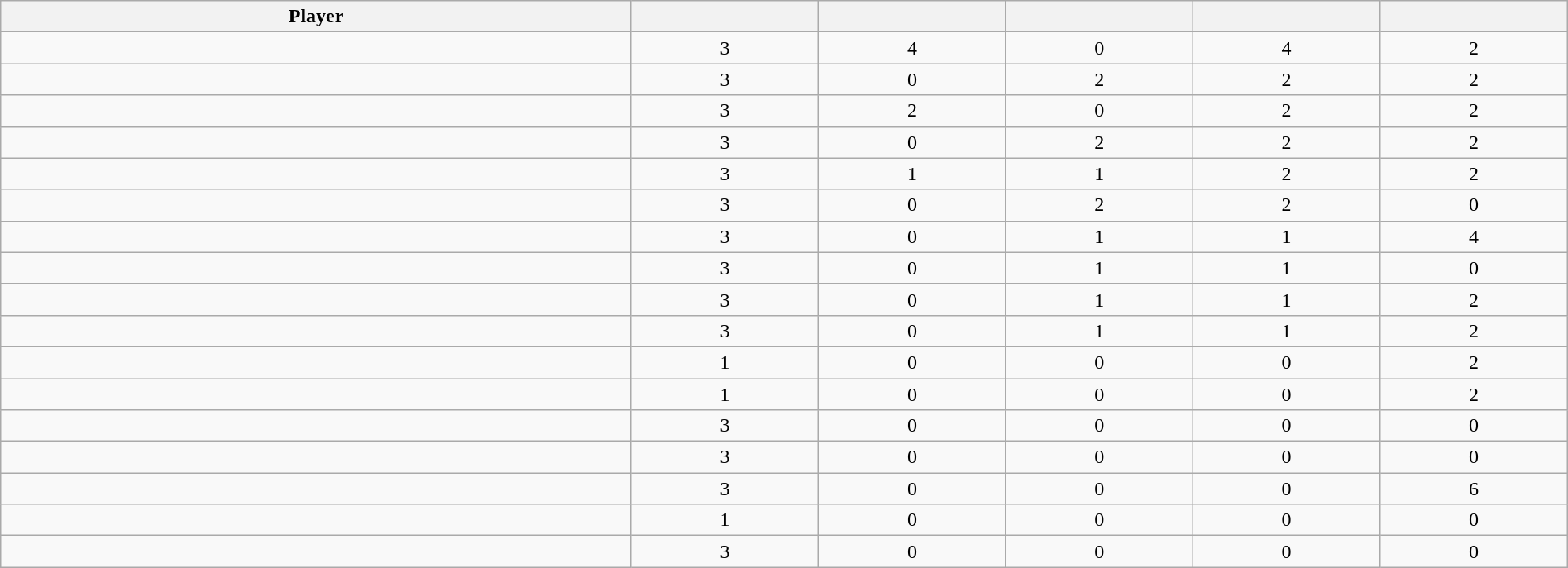<table class="wikitable sortable" style="width:100%; text-align:center;">
<tr>
<th>Player</th>
<th></th>
<th></th>
<th></th>
<th></th>
<th></th>
</tr>
<tr>
<td></td>
<td>3</td>
<td>4</td>
<td>0</td>
<td>4</td>
<td>2</td>
</tr>
<tr>
<td></td>
<td>3</td>
<td>0</td>
<td>2</td>
<td>2</td>
<td>2</td>
</tr>
<tr>
<td></td>
<td>3</td>
<td>2</td>
<td>0</td>
<td>2</td>
<td>2</td>
</tr>
<tr>
<td></td>
<td>3</td>
<td>0</td>
<td>2</td>
<td>2</td>
<td>2</td>
</tr>
<tr>
<td></td>
<td>3</td>
<td>1</td>
<td>1</td>
<td>2</td>
<td>2</td>
</tr>
<tr>
<td></td>
<td>3</td>
<td>0</td>
<td>2</td>
<td>2</td>
<td>0</td>
</tr>
<tr>
<td></td>
<td>3</td>
<td>0</td>
<td>1</td>
<td>1</td>
<td>4</td>
</tr>
<tr>
<td></td>
<td>3</td>
<td>0</td>
<td>1</td>
<td>1</td>
<td>0</td>
</tr>
<tr>
<td></td>
<td>3</td>
<td>0</td>
<td>1</td>
<td>1</td>
<td>2</td>
</tr>
<tr>
<td></td>
<td>3</td>
<td>0</td>
<td>1</td>
<td>1</td>
<td>2</td>
</tr>
<tr>
<td></td>
<td>1</td>
<td>0</td>
<td>0</td>
<td>0</td>
<td>2</td>
</tr>
<tr>
<td></td>
<td>1</td>
<td>0</td>
<td>0</td>
<td>0</td>
<td>2</td>
</tr>
<tr>
<td></td>
<td>3</td>
<td>0</td>
<td>0</td>
<td>0</td>
<td>0</td>
</tr>
<tr>
<td></td>
<td>3</td>
<td>0</td>
<td>0</td>
<td>0</td>
<td>0</td>
</tr>
<tr>
<td></td>
<td>3</td>
<td>0</td>
<td>0</td>
<td>0</td>
<td>6</td>
</tr>
<tr>
<td></td>
<td>1</td>
<td>0</td>
<td>0</td>
<td>0</td>
<td>0</td>
</tr>
<tr>
<td></td>
<td>3</td>
<td>0</td>
<td>0</td>
<td>0</td>
<td>0</td>
</tr>
</table>
